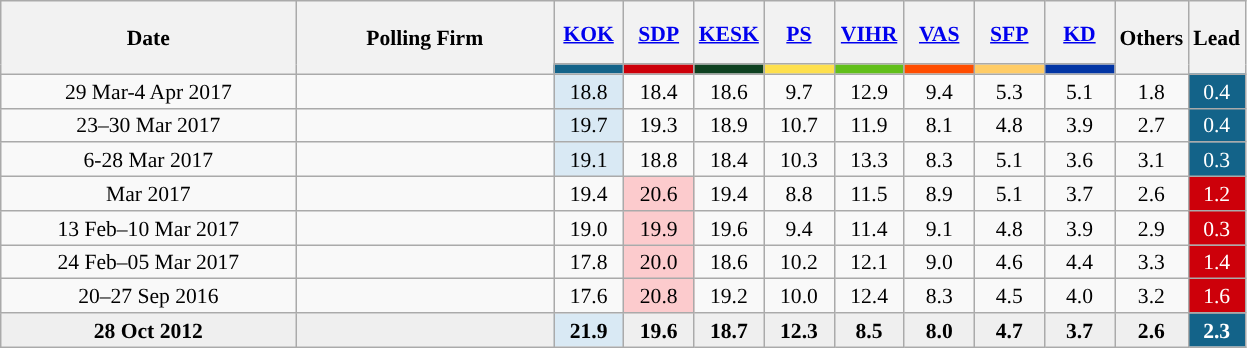<table class="wikitable sortable" style="text-align:center; font-size:90%; line-height:16px;">
<tr style="height:42px;">
<th style="width:190px;" rowspan="2">Date</th>
<th style="width:165px;" rowspan="2">Polling Firm</th>
<th><a href='#'><span>KOK</span></a></th>
<th><a href='#'><span>SDP</span></a></th>
<th><a href='#'><span>KESK</span></a></th>
<th><a href='#'><span>PS</span></a></th>
<th><a href='#'><span>VIHR</span></a></th>
<th><a href='#'><span>VAS</span></a></th>
<th><a href='#'><span>SFP</span></a></th>
<th><a href='#'><span>KD</span></a></th>
<th style="width:40px;" rowspan="2">Others</th>
<th style="width:20px;" rowspan="2">Lead</th>
</tr>
<tr>
<th style="background:#136389; width:40px;"></th>
<th style="background:#CD000a; width:40px;"></th>
<th style="background:#0E4120; width:40px;"></th>
<th style="background:#FEE04D; width:40px;"></th>
<th style="background:#61BF1A; width:40px;"></th>
<th style="background:#FF4D00; width:40px;"></th>
<th style="background:#FFCC66; width:40px;"></th>
<th style="background:#0235A4; width:40px;"></th>
</tr>
<tr>
<td data-sort-value="2017-04-04">29 Mar-4 Apr 2017</td>
<td></td>
<td style="background:#D9E9F4">18.8</td>
<td>18.4</td>
<td>18.6</td>
<td>9.7</td>
<td>12.9</td>
<td>9.4</td>
<td>5.3</td>
<td>5.1</td>
<td>1.8</td>
<td style="background:#136389; color:white;">0.4</td>
</tr>
<tr>
<td data-sort-value="2017-03-30">23–30 Mar 2017</td>
<td></td>
<td style="background:#D9E9F4">19.7</td>
<td>19.3</td>
<td>18.9</td>
<td>10.7</td>
<td>11.9</td>
<td>8.1</td>
<td>4.8</td>
<td>3.9</td>
<td>2.7</td>
<td style="background:#136389; color:white;">0.4</td>
</tr>
<tr>
<td data-sort-value="2017-03-28">6-28 Mar 2017</td>
<td></td>
<td style="background:#D9E9F4">19.1</td>
<td>18.8</td>
<td>18.4</td>
<td>10.3</td>
<td>13.3</td>
<td>8.3</td>
<td>5.1</td>
<td>3.6</td>
<td>3.1</td>
<td style="background:#136389; color:white;">0.3</td>
</tr>
<tr>
<td data-sort-value="2017-03-23">Mar 2017</td>
<td></td>
<td>19.4</td>
<td style="background:#FCCBCD">20.6</td>
<td>19.4</td>
<td>8.8</td>
<td>11.5</td>
<td>8.9</td>
<td>5.1</td>
<td>3.7</td>
<td>2.6</td>
<td style="background:#CD000a; color:white;">1.2</td>
</tr>
<tr>
<td data-sort-value="2017-03-10">13 Feb–10 Mar 2017</td>
<td></td>
<td>19.0</td>
<td style="background:#FCCBCD">19.9</td>
<td>19.6</td>
<td>9.4</td>
<td>11.4</td>
<td>9.1</td>
<td>4.8</td>
<td>3.9</td>
<td>2.9</td>
<td style="background:#CD000a; color:white;">0.3</td>
</tr>
<tr>
<td data-sort-value="2017-03-05">24 Feb–05 Mar 2017</td>
<td></td>
<td>17.8</td>
<td style="background:#FCCBCD">20.0</td>
<td>18.6</td>
<td>10.2</td>
<td>12.1</td>
<td>9.0</td>
<td>4.6</td>
<td>4.4</td>
<td>3.3</td>
<td style="background:#CD000a; color:white;">1.4</td>
</tr>
<tr>
<td data-sort-value="2016-09-27">20–27 Sep 2016</td>
<td></td>
<td>17.6</td>
<td style="background:#FCCBCD">20.8</td>
<td>19.2</td>
<td>10.0</td>
<td>12.4</td>
<td>8.3</td>
<td>4.5</td>
<td>4.0</td>
<td>3.2</td>
<td style="background:#CD000a; color:white;">1.6</td>
</tr>
<tr style="background:#EFEFEF; font-weight:bold;">
<td data-sort-value="2012-10-28">28 Oct 2012</td>
<td></td>
<td style="background:#D9E9F4">21.9</td>
<td>19.6</td>
<td>18.7</td>
<td>12.3</td>
<td>8.5</td>
<td>8.0</td>
<td>4.7</td>
<td>3.7</td>
<td>2.6</td>
<td style="background:#136389; color:white;">2.3</td>
</tr>
</table>
